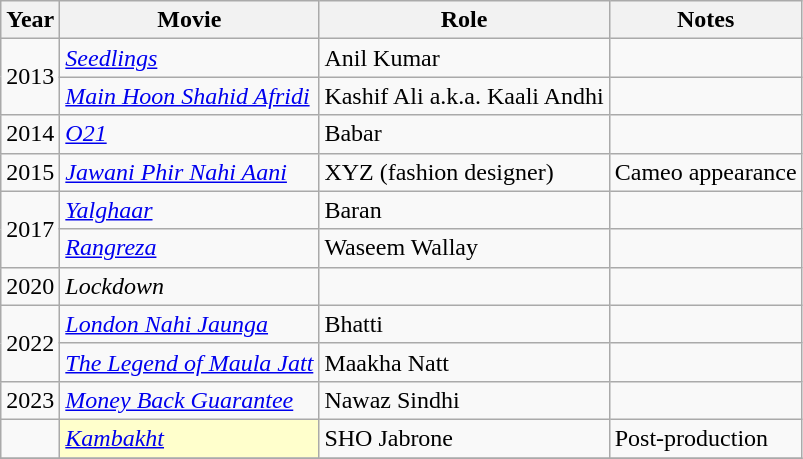<table class="wikitable sortable">
<tr>
<th>Year</th>
<th>Movie</th>
<th>Role</th>
<th>Notes</th>
</tr>
<tr>
<td rowspan="2">2013</td>
<td><em><a href='#'>Seedlings</a></em></td>
<td>Anil Kumar</td>
<td></td>
</tr>
<tr>
<td><em><a href='#'>Main Hoon Shahid Afridi</a></em></td>
<td>Kashif Ali a.k.a. Kaali Andhi</td>
<td></td>
</tr>
<tr>
<td>2014</td>
<td><em><a href='#'>O21</a></em></td>
<td>Babar</td>
<td></td>
</tr>
<tr>
<td>2015</td>
<td><em><a href='#'>Jawani Phir Nahi Aani</a></em></td>
<td>XYZ (fashion designer)</td>
<td>Cameo appearance</td>
</tr>
<tr>
<td rowspan="2">2017</td>
<td><em><a href='#'>Yalghaar</a></em></td>
<td>Baran</td>
<td></td>
</tr>
<tr>
<td><em><a href='#'>Rangreza</a></em></td>
<td>Waseem Wallay</td>
<td></td>
</tr>
<tr>
<td>2020</td>
<td><em>Lockdown</em></td>
<td></td>
<td></td>
</tr>
<tr>
<td rowspan="2">2022</td>
<td><em><a href='#'>London Nahi Jaunga</a></em></td>
<td>Bhatti</td>
<td></td>
</tr>
<tr>
<td scope="row" style="background"><em><a href='#'>The Legend of Maula Jatt</a></em></td>
<td>Maakha Natt</td>
<td></td>
</tr>
<tr>
<td>2023</td>
<td><em><a href='#'>Money Back Guarantee</a></em></td>
<td>Nawaz Sindhi</td>
<td></td>
</tr>
<tr>
<td></td>
<td style="background:#FFFFCC;"><em><a href='#'>Kambakht</a></em></td>
<td>SHO Jabrone</td>
<td>Post-production</td>
</tr>
<tr>
</tr>
</table>
